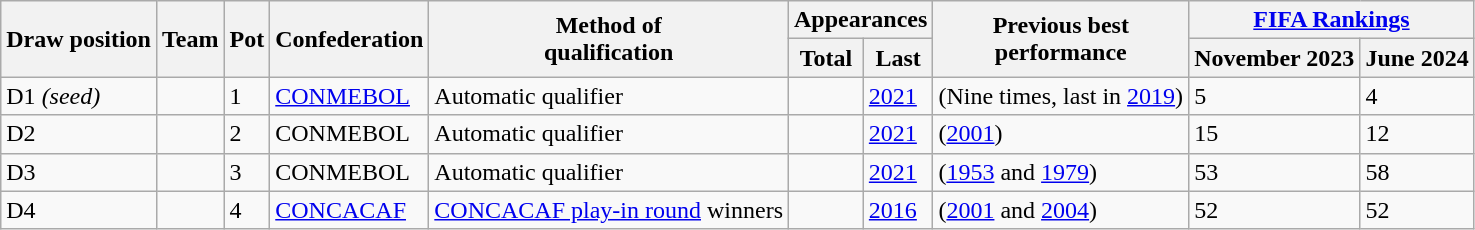<table class="wikitable sortable">
<tr>
<th rowspan=2>Draw position</th>
<th rowspan=2>Team</th>
<th rowspan=2>Pot</th>
<th rowspan=2>Confederation</th>
<th rowspan=2>Method of<br>qualification</th>
<th colspan=2>Appearances</th>
<th rowspan=2>Previous best<br>performance</th>
<th colspan=2><a href='#'>FIFA Rankings</a></th>
</tr>
<tr>
<th>Total</th>
<th>Last</th>
<th>November 2023</th>
<th>June 2024</th>
</tr>
<tr>
<td>D1 <em>(seed)</em></td>
<td style=white-space:nowrap></td>
<td>1</td>
<td><a href='#'>CONMEBOL</a></td>
<td>Automatic qualifier</td>
<td></td>
<td><a href='#'>2021</a></td>
<td> (Nine times, last in <a href='#'>2019</a>)</td>
<td>5</td>
<td>4</td>
</tr>
<tr>
<td>D2</td>
<td style=white-space:nowrap></td>
<td>2</td>
<td>CONMEBOL</td>
<td>Automatic qualifier</td>
<td></td>
<td><a href='#'>2021</a></td>
<td> (<a href='#'>2001</a>)</td>
<td>15</td>
<td>12</td>
</tr>
<tr>
<td>D3</td>
<td style=white-space:nowrap></td>
<td>3</td>
<td>CONMEBOL</td>
<td>Automatic qualifier</td>
<td></td>
<td><a href='#'>2021</a></td>
<td> (<a href='#'>1953</a> and <a href='#'>1979</a>)</td>
<td>53</td>
<td>58</td>
</tr>
<tr>
<td>D4</td>
<td style=white-space:nowrap></td>
<td>4</td>
<td><a href='#'>CONCACAF</a></td>
<td><a href='#'>CONCACAF play-in round</a> winners</td>
<td></td>
<td><a href='#'>2016</a></td>
<td> (<a href='#'>2001</a> and <a href='#'>2004</a>)</td>
<td>52</td>
<td>52</td>
</tr>
</table>
